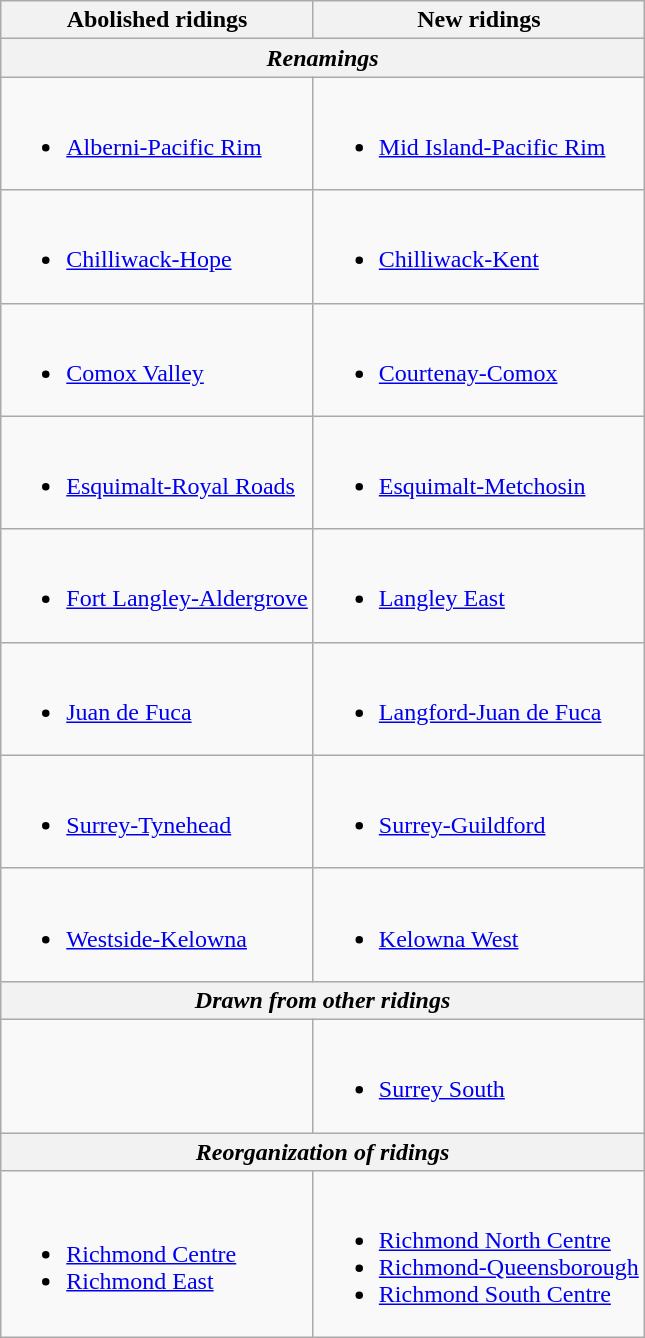<table class="wikitable">
<tr>
<th>Abolished ridings</th>
<th>New ridings</th>
</tr>
<tr>
<th colspan="2"><em>Renamings</em></th>
</tr>
<tr>
<td><br><ul><li><a href='#'>Alberni-Pacific Rim</a></li></ul></td>
<td><br><ul><li><a href='#'>Mid Island-Pacific Rim</a></li></ul></td>
</tr>
<tr>
<td><br><ul><li><a href='#'>Chilliwack-Hope</a></li></ul></td>
<td><br><ul><li><a href='#'>Chilliwack-Kent</a></li></ul></td>
</tr>
<tr>
<td><br><ul><li><a href='#'>Comox Valley</a></li></ul></td>
<td><br><ul><li><a href='#'>Courtenay-Comox</a></li></ul></td>
</tr>
<tr>
<td><br><ul><li><a href='#'>Esquimalt-Royal Roads</a></li></ul></td>
<td><br><ul><li><a href='#'>Esquimalt-Metchosin</a></li></ul></td>
</tr>
<tr>
<td><br><ul><li><a href='#'>Fort Langley-Aldergrove</a></li></ul></td>
<td><br><ul><li><a href='#'>Langley East</a></li></ul></td>
</tr>
<tr>
<td><br><ul><li><a href='#'>Juan de Fuca</a></li></ul></td>
<td><br><ul><li><a href='#'>Langford-Juan de Fuca</a></li></ul></td>
</tr>
<tr>
<td><br><ul><li><a href='#'>Surrey-Tynehead</a></li></ul></td>
<td><br><ul><li><a href='#'>Surrey-Guildford</a></li></ul></td>
</tr>
<tr>
<td><br><ul><li><a href='#'>Westside-Kelowna</a></li></ul></td>
<td><br><ul><li><a href='#'>Kelowna West</a></li></ul></td>
</tr>
<tr>
<th colspan="2"><em>Drawn from other ridings</em></th>
</tr>
<tr>
<td></td>
<td><br><ul><li><a href='#'>Surrey South</a></li></ul></td>
</tr>
<tr>
<th colspan="2"><em>Reorganization of ridings</em></th>
</tr>
<tr>
<td><br><ul><li><a href='#'>Richmond Centre</a></li><li><a href='#'>Richmond East</a></li></ul></td>
<td><br><ul><li><a href='#'>Richmond North Centre</a></li><li><a href='#'>Richmond-Queensborough</a></li><li><a href='#'>Richmond South Centre</a></li></ul></td>
</tr>
</table>
